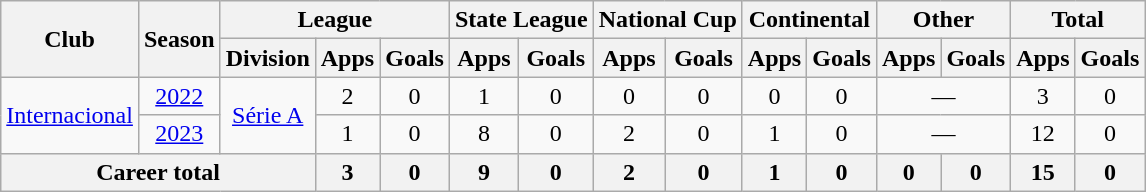<table class="wikitable" style="text-align:center">
<tr>
<th rowspan="2">Club</th>
<th rowspan="2">Season</th>
<th colspan="3">League</th>
<th colspan="2">State League</th>
<th colspan="2">National Cup</th>
<th colspan="2">Continental</th>
<th colspan="2">Other</th>
<th colspan="2">Total</th>
</tr>
<tr>
<th>Division</th>
<th>Apps</th>
<th>Goals</th>
<th>Apps</th>
<th>Goals</th>
<th>Apps</th>
<th>Goals</th>
<th>Apps</th>
<th>Goals</th>
<th>Apps</th>
<th>Goals</th>
<th>Apps</th>
<th>Goals</th>
</tr>
<tr>
<td rowspan="2"><a href='#'>Internacional</a></td>
<td><a href='#'>2022</a></td>
<td rowspan="2"><a href='#'>Série A</a></td>
<td>2</td>
<td>0</td>
<td>1</td>
<td>0</td>
<td>0</td>
<td>0</td>
<td>0</td>
<td>0</td>
<td colspan="2">—</td>
<td>3</td>
<td>0</td>
</tr>
<tr>
<td><a href='#'>2023</a></td>
<td>1</td>
<td>0</td>
<td>8</td>
<td>0</td>
<td>2</td>
<td>0</td>
<td>1</td>
<td>0</td>
<td colspan="2">—</td>
<td>12</td>
<td>0</td>
</tr>
<tr>
<th colspan="3">Career total</th>
<th>3</th>
<th>0</th>
<th>9</th>
<th>0</th>
<th>2</th>
<th>0</th>
<th>1</th>
<th>0</th>
<th>0</th>
<th>0</th>
<th>15</th>
<th>0</th>
</tr>
</table>
